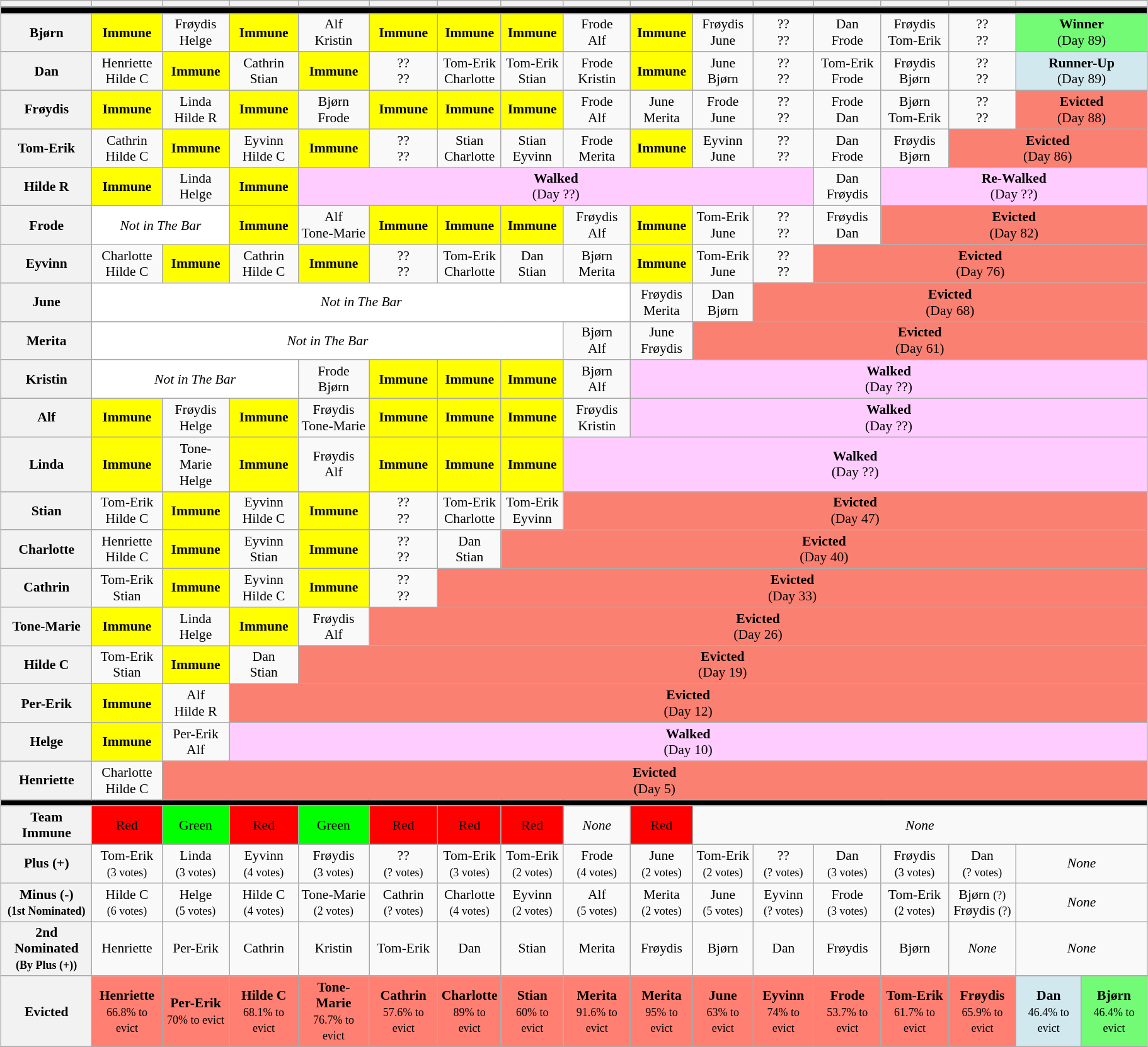<table class="wikitable" style="font-size:90%; text-align:center; width: 96%; margin-left: auto; margin-right: auto;">
<tr>
<th></th>
<th></th>
<th></th>
<th></th>
<th></th>
<th></th>
<th></th>
<th></th>
<th></th>
<th></th>
<th></th>
<th></th>
<th></th>
<th></th>
<th></th>
<th colspan=2></th>
</tr>
<tr>
<th style="background:#000000;" colspan="18"></th>
</tr>
<tr>
<th>Bjørn</th>
<td style="background:yellow; text-align:center;"><strong>Immune</strong></td>
<td><span>Frøydis</span><br><span>Helge</span></td>
<td style="background:yellow; text-align:center;"><strong>Immune</strong></td>
<td><span>Alf</span><br><span>Kristin</span></td>
<td style="background:yellow; text-align:center;"><strong>Immune</strong></td>
<td style="background:yellow; text-align:center;"><strong>Immune</strong></td>
<td style="background:yellow; text-align:center;"><strong>Immune</strong></td>
<td><span>Frode</span><br><span>Alf</span></td>
<td style="background:yellow; text-align:center;"><strong>Immune</strong></td>
<td><span>Frøydis</span><br><span>June</span></td>
<td><span>??</span><br><span>??</span></td>
<td><span>Dan</span><br><span>Frode</span></td>
<td><span>Frøydis</span><br><span>Tom-Erik</span></td>
<td><span>??</span><br><span>??</span></td>
<td style="background:#73FB76" colspan=2><strong>Winner</strong> <br>(Day 89)</td>
</tr>
<tr>
<th>Dan</th>
<td><span>Henriette</span><br><span>Hilde C</span></td>
<td style="background:yellow; text-align:center;"><strong>Immune</strong></td>
<td><span>Cathrin</span><br><span>Stian</span></td>
<td style="background:yellow; text-align:center;"><strong>Immune</strong></td>
<td><span>??</span><br><span>??</span></td>
<td><span>Tom-Erik</span><br><span>Charlotte</span></td>
<td><span>Tom-Erik</span><br><span>Stian</span></td>
<td><span>Frode</span><br><span>Kristin</span></td>
<td style="background:yellow; text-align:center;"><strong>Immune</strong></td>
<td><span>June</span><br><span>Bjørn</span></td>
<td><span>??</span><br><span>??</span></td>
<td><span>Tom-Erik</span><br><span>Frode</span></td>
<td><span>Frøydis</span><br><span>Bjørn</span></td>
<td><span>??</span><br><span>??</span></td>
<td style="background:#D1E8EF" colspan=2><strong>Runner-Up</strong><br>(Day 89)</td>
</tr>
<tr>
<th>Frøydis</th>
<td style="background:yellow; text-align:center;"><strong>Immune</strong></td>
<td><span>Linda</span><br><span>Hilde R</span></td>
<td style="background:yellow; text-align:center;"><strong>Immune</strong></td>
<td><span>Bjørn</span><br><span>Frode</span></td>
<td style="background:yellow; text-align:center;"><strong>Immune</strong></td>
<td style="background:yellow; text-align:center;"><strong>Immune</strong></td>
<td style="background:yellow; text-align:center;"><strong>Immune</strong></td>
<td><span>Frode</span><br><span>Alf</span></td>
<td><span>June</span><br><span>Merita</span></td>
<td><span>Frode</span><br><span>June</span></td>
<td><span>??</span><br><span>??</span></td>
<td><span>Frode</span><br><span>Dan</span></td>
<td><span>Bjørn</span><br><span>Tom-Erik</span></td>
<td><span>??</span><br><span>??</span></td>
<td style="background:salmon; text-align:center;" colspan=2><strong>Evicted</strong><br>(Day 88)</td>
</tr>
<tr>
<th>Tom-Erik</th>
<td><span>Cathrin</span><br><span>Hilde C</span></td>
<td style="background:yellow; text-align:center;"><strong>Immune</strong></td>
<td><span>Eyvinn</span><br><span>Hilde C</span></td>
<td style="background:yellow; text-align:center;"><strong>Immune</strong></td>
<td><span>??</span><br><span>??</span></td>
<td><span>Stian</span><br><span>Charlotte</span></td>
<td><span>Stian</span><br><span>Eyvinn</span></td>
<td><span>Frode</span><br><span>Merita</span></td>
<td style="background:yellow; text-align:center;"><strong>Immune</strong></td>
<td><span>Eyvinn</span><br><span>June</span></td>
<td><span>??</span><br><span>??</span></td>
<td><span>Dan</span><br><span>Frode</span></td>
<td><span>Frøydis</span><br><span>Bjørn</span></td>
<td style="background:salmon; text-align:center;" colspan=3><strong>Evicted</strong><br>(Day 86)</td>
</tr>
<tr>
<th>Hilde R</th>
<td style="background:yellow; text-align:center;"><strong>Immune</strong></td>
<td><span>Linda</span><br><span>Helge</span></td>
<td style="background:yellow; text-align:center;"><strong>Immune</strong></td>
<td style="background:#fcf; text-align:center;" colspan=8><strong>Walked</strong> <br> (Day ??)</td>
<td><span>Dan</span><br><span>Frøydis</span></td>
<td style="background:#fcf; text-align:center;" colspan=4><strong>Re-Walked</strong><br>(Day ??)</td>
</tr>
<tr>
<th>Frode</th>
<td style="background:white; text-align:center;" colspan=2><em>Not in The Bar</em></td>
<td style="background:yellow; text-align:center;"><strong>Immune</strong></td>
<td><span>Alf</span><br><span>Tone-Marie</span></td>
<td style="background:yellow; text-align:center;"><strong>Immune</strong></td>
<td style="background:yellow; text-align:center;"><strong>Immune</strong></td>
<td style="background:yellow; text-align:center;"><strong>Immune</strong></td>
<td><span>Frøydis</span><br><span>Alf</span></td>
<td style="background:yellow; text-align:center;"><strong>Immune</strong></td>
<td><span>Tom-Erik</span><br><span>June</span></td>
<td><span>??</span><br><span>??</span></td>
<td><span>Frøydis</span><br><span>Dan</span></td>
<td style="background:salmon; text-align:center;" colspan=4><strong>Evicted</strong><br>(Day 82)</td>
</tr>
<tr>
<th>Eyvinn</th>
<td><span>Charlotte</span><br><span>Hilde C</span></td>
<td style="background:yellow; text-align:center;"><strong>Immune</strong></td>
<td><span>Cathrin</span><br><span>Hilde C</span></td>
<td style="background:yellow; text-align:center;"><strong>Immune</strong></td>
<td><span>??</span><br><span>??</span></td>
<td><span>Tom-Erik</span><br><span>Charlotte</span></td>
<td><span>Dan</span><br><span>Stian</span></td>
<td><span>Bjørn</span><br><span>Merita</span></td>
<td style="background:yellow; text-align:center;"><strong>Immune</strong></td>
<td><span>Tom-Erik</span><br><span>June</span></td>
<td><span>??</span><br><span>??</span></td>
<td style="background:salmon; text-align:center;" colspan=5><strong>Evicted</strong><br>(Day 76)</td>
</tr>
<tr>
<th>June</th>
<td style="background:white; text-align:center;" colspan=8><em>Not in The Bar</em></td>
<td><span>Frøydis</span><br><span>Merita</span></td>
<td><span>Dan</span><br><span>Bjørn</span></td>
<td style="background:salmon; text-align:center;" colspan=6><strong>Evicted</strong><br>(Day 68)</td>
</tr>
<tr>
<th>Merita</th>
<td style="background:white; text-align:center;" colspan=7><em>Not in The Bar</em></td>
<td><span>Bjørn</span><br><span>Alf</span></td>
<td><span>June</span><br><span>Frøydis</span></td>
<td style="background:salmon; text-align:center;" colspan=7><strong>Evicted</strong><br>(Day 61)</td>
</tr>
<tr>
<th>Kristin</th>
<td style="background:white; text-align:center;" colspan=3><em>Not in The Bar</em></td>
<td><span>Frode</span><br><span>Bjørn</span></td>
<td style="background:yellow; text-align:center;"><strong>Immune</strong></td>
<td style="background:yellow; text-align:center;"><strong>Immune</strong></td>
<td style="background:yellow; text-align:center;"><strong>Immune</strong></td>
<td><span>Bjørn</span><br><span>Alf</span></td>
<td style="background:#fcf; text-align:center;" colspan=8><strong>Walked</strong><br>(Day ??)</td>
</tr>
<tr>
<th>Alf</th>
<td style="background:yellow; text-align:center;"><strong>Immune</strong></td>
<td><span>Frøydis</span><br><span>Helge</span></td>
<td style="background:yellow; text-align:center;"><strong>Immune</strong></td>
<td><span>Frøydis</span><br><span>Tone-Marie</span></td>
<td style="background:yellow; text-align:center;"><strong>Immune</strong></td>
<td style="background:yellow; text-align:center;"><strong>Immune</strong></td>
<td style="background:yellow; text-align:center;"><strong>Immune</strong></td>
<td><span>Frøydis</span><br><span>Kristin</span></td>
<td style="background:#fcf; text-align:center;" colspan=8><strong>Walked</strong><br>(Day ??)</td>
</tr>
<tr>
<th>Linda</th>
<td style="background:yellow; text-align:center;"><strong>Immune</strong></td>
<td><span>Tone-Marie</span><br><span>Helge</span></td>
<td style="background:yellow; text-align:center;"><strong>Immune</strong></td>
<td><span>Frøydis</span><br><span>Alf</span></td>
<td style="background:yellow; text-align:center;"><strong>Immune</strong></td>
<td style="background:yellow; text-align:center;"><strong>Immune</strong></td>
<td style="background:yellow; text-align:center;"><strong>Immune</strong></td>
<td style="background:#fcf; text-align:center;" colspan=9><strong>Walked</strong><br>(Day ??)</td>
</tr>
<tr>
<th>Stian</th>
<td><span>Tom-Erik</span><br><span>Hilde C</span></td>
<td style="background:yellow; text-align:center;"><strong>Immune</strong></td>
<td><span>Eyvinn</span><br><span>Hilde C</span></td>
<td style="background:yellow; text-align:center;"><strong>Immune</strong></td>
<td><span>??</span><br><span>??</span></td>
<td><span>Tom-Erik</span><br><span>Charlotte</span></td>
<td><span>Tom-Erik</span><br><span>Eyvinn</span></td>
<td style="background:salmon; text-align:center;" colspan=9><strong>Evicted</strong><br>(Day 47)</td>
</tr>
<tr>
<th>Charlotte</th>
<td><span>Henriette</span><br><span>Hilde C</span></td>
<td style="background:yellow; text-align:center;"><strong>Immune</strong></td>
<td><span>Eyvinn</span><br><span>Stian</span></td>
<td style="background:yellow; text-align:center;"><strong>Immune</strong></td>
<td><span>??</span><br><span>??</span></td>
<td><span>Dan</span><br><span>Stian</span></td>
<td style="background:salmon; text-align:center;" colspan=10><strong>Evicted</strong><br>(Day 40)</td>
</tr>
<tr>
<th>Cathrin</th>
<td><span>Tom-Erik</span><br><span>Stian</span></td>
<td style="background:yellow; text-align:center;"><strong>Immune</strong></td>
<td><span>Eyvinn</span><br><span>Hilde C</span></td>
<td style="background:yellow; text-align:center;"><strong>Immune</strong></td>
<td><span>??</span><br><span>??</span></td>
<td style="background:salmon; text-align:center;" colspan=11><strong>Evicted</strong><br>(Day 33)</td>
</tr>
<tr>
<th>Tone-Marie</th>
<td style="background:yellow; text-align:center;"><strong>Immune</strong></td>
<td><span>Linda</span><br><span>Helge</span></td>
<td style="background:yellow; text-align:center;"><strong>Immune</strong></td>
<td><span>Frøydis</span><br><span>Alf</span></td>
<td style="background:salmon; text-align:center;" colspan=12><strong>Evicted</strong><br>(Day 26)</td>
</tr>
<tr>
<th>Hilde C</th>
<td><span>Tom-Erik</span><br><span>Stian</span></td>
<td style="background:yellow; text-align:center;"><strong>Immune</strong></td>
<td><span>Dan</span><br><span>Stian</span></td>
<td style="background:salmon; text-align:center;" colspan=13><strong>Evicted</strong><br>(Day 19)</td>
</tr>
<tr>
<th>Per-Erik</th>
<td style="background:yellow; text-align:center;"><strong>Immune</strong></td>
<td><span>Alf</span><br><span>Hilde R</span></td>
<td style="background:salmon; text-align:center;" colspan=14><strong>Evicted</strong><br>(Day 12)</td>
</tr>
<tr>
<th>Helge</th>
<td style="background:yellow; text-align:center;"><strong>Immune</strong></td>
<td><span>Per-Erik</span><br><span>Alf</span></td>
<td style="background:#fcf; text-align:center;" colspan=14><strong>Walked</strong><br>(Day 10)</td>
</tr>
<tr>
<th>Henriette</th>
<td><span>Charlotte</span><br><span>Hilde C</span></td>
<td style="background:salmon; text-align:center;" colspan=15><strong>Evicted</strong><br>(Day 5)</td>
</tr>
<tr>
<th style="background:#000000;" colspan="18"></th>
</tr>
<tr>
<th>Team Immune</th>
<td style="background:red; text-align:center;"><span>Red</span></td>
<td style="background:lime; text-align:center;">Green</td>
<td style="background:red; text-align:center;"><span>Red</span></td>
<td style="background:lime; text-align:center;">Green</td>
<td style="background:red; text-align:center;"><span>Red</span></td>
<td style="background:red; text-align:center;"><span>Red</span></td>
<td style="background:red; text-align:center;"><span>Red</span></td>
<td><em>None</em></td>
<td style="background:red; text-align:center;"><span>Red</span></td>
<td colspan=7><em>None</em></td>
</tr>
<tr>
<th>Plus (+)</th>
<td><span>Tom-Erik<br><small>(3 votes)</small></span></td>
<td><span>Linda<br><small>(3 votes)</small></span></td>
<td><span>Eyvinn<br><small>(4 votes)</small></span></td>
<td><span>Frøydis<br><small>(3 votes)</small></span></td>
<td><span>??<br><small>(? votes)</small></span></td>
<td><span>Tom-Erik<br><small>(3 votes)</small></span></td>
<td><span>Tom-Erik<br><small>(2 votes)</small></span></td>
<td><span>Frode<br><small>(4 votes)</small></span></td>
<td><span>June<br><small>(2 votes)</small></span></td>
<td><span>Tom-Erik<br><small>(2 votes)</small></span></td>
<td><span>??<br><small>(? votes)</small></span></td>
<td><span>Dan<br><small>(3 votes)</small></span></td>
<td><span>Frøydis<br><small>(3 votes)</small></span></td>
<td><span>Dan<br><small>(? votes)</small></span></td>
<td colspan=2><em>None</em></td>
</tr>
<tr>
<th>Minus (-)<br><small>(1st Nominated)</small></th>
<td><span>Hilde C<br><small>(6 votes)</small></span></td>
<td><span>Helge<br><small>(5 votes)</small></span></td>
<td><span>Hilde C<br><small>(4 votes)</small></span></td>
<td><span>Tone-Marie<br><small>(2 votes)</small></span></td>
<td><span>Cathrin<br><small>(? votes)</small></span></td>
<td><span>Charlotte<br><small>(4 votes)</small></span></td>
<td><span>Eyvinn<br><small>(2 votes)</small></span></td>
<td><span>Alf<br><small>(5 votes)</small></span></td>
<td><span>Merita<br><small>(2 votes)</small></span></td>
<td><span>June<br><small>(5 votes)</small></span></td>
<td><span>Eyvinn<br><small>(? votes)</small></span></td>
<td><span>Frode<br><small>(3 votes)</small></span></td>
<td><span>Tom-Erik<br><small>(2 votes)</small></span></td>
<td><span>Bjørn <small>(?)</small><br>Frøydis <small>(?)</small></span></td>
<td colspan=2><em>None</em></td>
</tr>
<tr>
<th>2nd Nominated<br><small>(By Plus (+))</small></th>
<td>Henriette</td>
<td>Per-Erik</td>
<td>Cathrin</td>
<td>Kristin</td>
<td>Tom-Erik</td>
<td>Dan</td>
<td>Stian</td>
<td>Merita</td>
<td>Frøydis</td>
<td>Bjørn</td>
<td>Dan</td>
<td>Frøydis</td>
<td>Bjørn</td>
<td><em>None</em></td>
<td colspan=2><em>None</em></td>
</tr>
<tr>
<th rowspan="4">Evicted</th>
<td rowspan="4" style="background:#FF8072"><strong>Henriette</strong><br><small>66.8% to evict</small></td>
<td rowspan="4" style="background:#FF8072"><strong>Per-Erik</strong><br><small>70% to evict</small></td>
<td rowspan="4" style="background:#FF8072"><strong>Hilde C</strong><br><small>68.1% to evict</small></td>
<td rowspan="4" style="background:#FF8072"><strong>Tone-Marie</strong><br><small>76.7% to evict</small></td>
<td rowspan="4" style="background:#FF8072"><strong>Cathrin</strong><br><small>57.6% to evict</small></td>
<td rowspan="4" style="background:#FF8072"><strong>Charlotte</strong><br><small>89% to evict</small></td>
<td rowspan="4" style="background:#FF8072"><strong>Stian</strong><br><small>60% to evict</small></td>
<td rowspan="4" style="background:#FF8072"><strong>Merita</strong><br><small>91.6% to evict</small></td>
<td rowspan="4" style="background:#FF8072"><strong>Merita</strong><br><small>95% to evict</small></td>
<td rowspan="4" style="background:#FF8072"><strong>June</strong><br><small>63% to evict</small></td>
<td rowspan="4" style="background:#FF8072"><strong>Eyvinn</strong><br><small>74% to evict</small></td>
<td rowspan="4" style="background:#FF8072"><strong>Frode</strong><br><small>53.7% to evict</small></td>
<td rowspan="4" style="background:#FF8072"><strong>Tom-Erik</strong><br><small>61.7% to evict</small></td>
<td rowspan="4" style="background:#FF8072"><strong>Frøydis</strong><br><small>65.9% to evict</small></td>
</tr>
<tr>
<td rowspan="4" style="background:#D1E8EF"><strong>Dan</strong><br><small>46.4% to evict</small></td>
<td rowspan="4" style="background:#73FB76"><strong>Bjørn</strong><br><small>46.4% to evict</small></td>
</tr>
<tr>
</tr>
</table>
